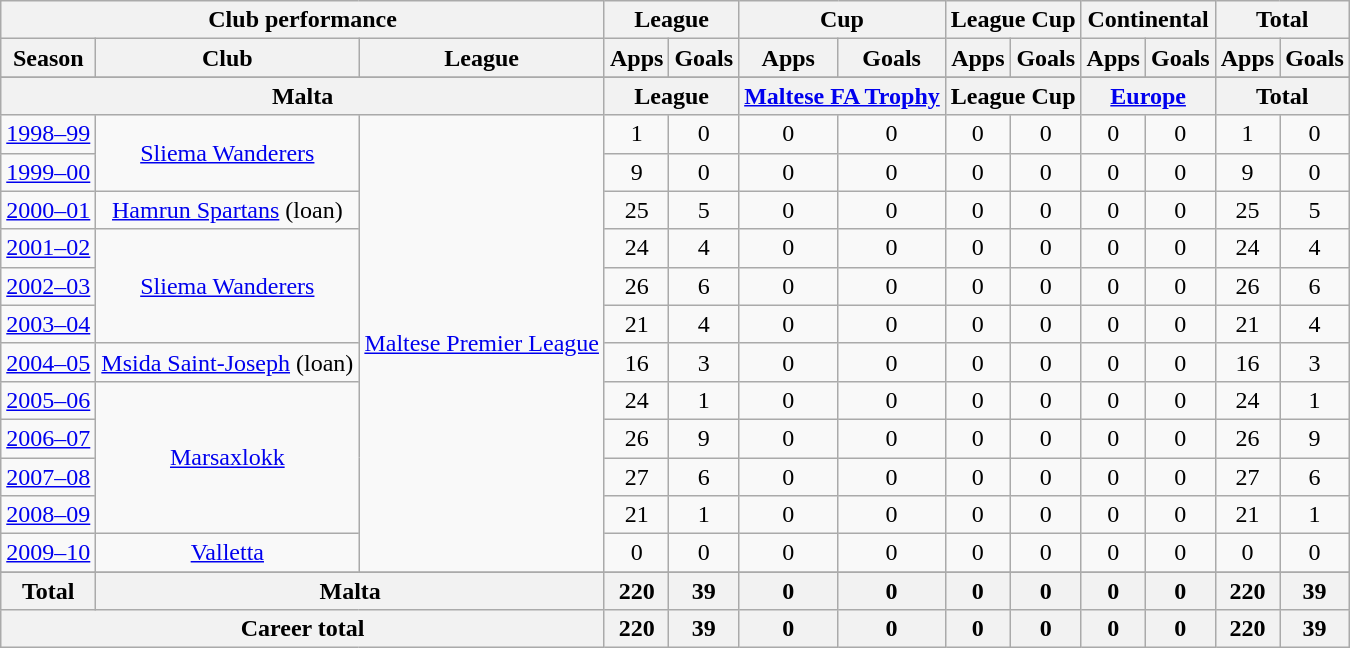<table class="wikitable" style="text-align:center">
<tr>
<th colspan=3>Club performance</th>
<th colspan=2>League</th>
<th colspan=2>Cup</th>
<th colspan=2>League Cup</th>
<th colspan=2>Continental</th>
<th colspan=2>Total</th>
</tr>
<tr>
<th>Season</th>
<th>Club</th>
<th>League</th>
<th>Apps</th>
<th>Goals</th>
<th>Apps</th>
<th>Goals</th>
<th>Apps</th>
<th>Goals</th>
<th>Apps</th>
<th>Goals</th>
<th>Apps</th>
<th>Goals</th>
</tr>
<tr>
</tr>
<tr>
<th colspan=3>Malta</th>
<th colspan=2>League</th>
<th colspan=2><a href='#'>Maltese FA Trophy</a></th>
<th colspan=2>League Cup</th>
<th colspan=2><a href='#'>Europe</a></th>
<th colspan=2>Total</th>
</tr>
<tr>
<td><a href='#'>1998–99</a></td>
<td rowspan="2"><a href='#'>Sliema Wanderers</a></td>
<td rowspan="12"><a href='#'>Maltese Premier League</a></td>
<td>1</td>
<td>0</td>
<td>0</td>
<td>0</td>
<td>0</td>
<td>0</td>
<td>0</td>
<td>0</td>
<td>1</td>
<td>0</td>
</tr>
<tr>
<td><a href='#'>1999–00</a></td>
<td>9</td>
<td>0</td>
<td>0</td>
<td>0</td>
<td>0</td>
<td>0</td>
<td>0</td>
<td>0</td>
<td>9</td>
<td>0</td>
</tr>
<tr>
<td><a href='#'>2000–01</a></td>
<td><a href='#'>Hamrun Spartans</a> (loan)</td>
<td>25</td>
<td>5</td>
<td>0</td>
<td>0</td>
<td>0</td>
<td>0</td>
<td>0</td>
<td>0</td>
<td>25</td>
<td>5</td>
</tr>
<tr>
<td><a href='#'>2001–02</a></td>
<td rowspan="3"><a href='#'>Sliema Wanderers</a></td>
<td>24</td>
<td>4</td>
<td>0</td>
<td>0</td>
<td>0</td>
<td>0</td>
<td>0</td>
<td>0</td>
<td>24</td>
<td>4</td>
</tr>
<tr>
<td><a href='#'>2002–03</a></td>
<td>26</td>
<td>6</td>
<td>0</td>
<td>0</td>
<td>0</td>
<td>0</td>
<td>0</td>
<td>0</td>
<td>26</td>
<td>6</td>
</tr>
<tr>
<td><a href='#'>2003–04</a></td>
<td>21</td>
<td>4</td>
<td>0</td>
<td>0</td>
<td>0</td>
<td>0</td>
<td>0</td>
<td>0</td>
<td>21</td>
<td>4</td>
</tr>
<tr>
<td><a href='#'>2004–05</a></td>
<td><a href='#'>Msida Saint-Joseph</a> (loan)</td>
<td>16</td>
<td>3</td>
<td>0</td>
<td>0</td>
<td>0</td>
<td>0</td>
<td>0</td>
<td>0</td>
<td>16</td>
<td>3</td>
</tr>
<tr>
<td><a href='#'>2005–06</a></td>
<td rowspan="4"><a href='#'>Marsaxlokk</a></td>
<td>24</td>
<td>1</td>
<td>0</td>
<td>0</td>
<td>0</td>
<td>0</td>
<td>0</td>
<td>0</td>
<td>24</td>
<td>1</td>
</tr>
<tr>
<td><a href='#'>2006–07</a></td>
<td>26</td>
<td>9</td>
<td>0</td>
<td>0</td>
<td>0</td>
<td>0</td>
<td>0</td>
<td>0</td>
<td>26</td>
<td>9</td>
</tr>
<tr>
<td><a href='#'>2007–08</a></td>
<td>27</td>
<td>6</td>
<td>0</td>
<td>0</td>
<td>0</td>
<td>0</td>
<td>0</td>
<td>0</td>
<td>27</td>
<td>6</td>
</tr>
<tr>
<td><a href='#'>2008–09</a></td>
<td>21</td>
<td>1</td>
<td>0</td>
<td>0</td>
<td>0</td>
<td>0</td>
<td>0</td>
<td>0</td>
<td>21</td>
<td>1</td>
</tr>
<tr>
<td><a href='#'>2009–10</a></td>
<td><a href='#'>Valletta</a></td>
<td>0</td>
<td>0</td>
<td>0</td>
<td>0</td>
<td>0</td>
<td>0</td>
<td>0</td>
<td>0</td>
<td>0</td>
<td>0</td>
</tr>
<tr>
</tr>
<tr>
<th rowspan=1>Total</th>
<th colspan=2>Malta</th>
<th>220</th>
<th>39</th>
<th>0</th>
<th>0</th>
<th>0</th>
<th>0</th>
<th>0</th>
<th>0</th>
<th>220</th>
<th>39</th>
</tr>
<tr>
<th colspan=3>Career total</th>
<th>220</th>
<th>39</th>
<th>0</th>
<th>0</th>
<th>0</th>
<th>0</th>
<th>0</th>
<th>0</th>
<th>220</th>
<th>39</th>
</tr>
</table>
